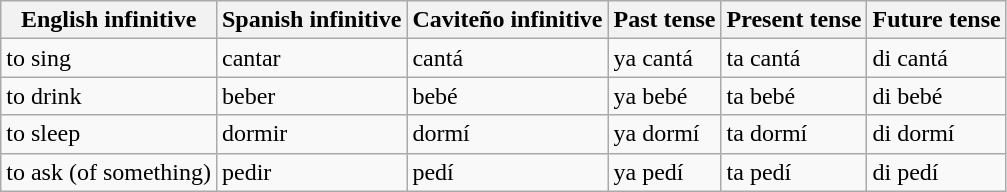<table class="wikitable">
<tr>
<th>English infinitive</th>
<th>Spanish infinitive</th>
<th>Caviteño infinitive</th>
<th>Past tense</th>
<th>Present tense</th>
<th>Future tense</th>
</tr>
<tr>
<td>to sing</td>
<td>cantar</td>
<td>cantá</td>
<td>ya cantá</td>
<td>ta cantá</td>
<td>di cantá</td>
</tr>
<tr>
<td>to drink</td>
<td>beber</td>
<td>bebé</td>
<td>ya bebé</td>
<td>ta bebé</td>
<td>di bebé</td>
</tr>
<tr>
<td>to sleep</td>
<td>dormir</td>
<td>dormí</td>
<td>ya dormí</td>
<td>ta dormí</td>
<td>di dormí</td>
</tr>
<tr>
<td>to ask (of something)</td>
<td>pedir</td>
<td>pedí</td>
<td>ya pedí</td>
<td>ta pedí</td>
<td>di pedí</td>
</tr>
</table>
